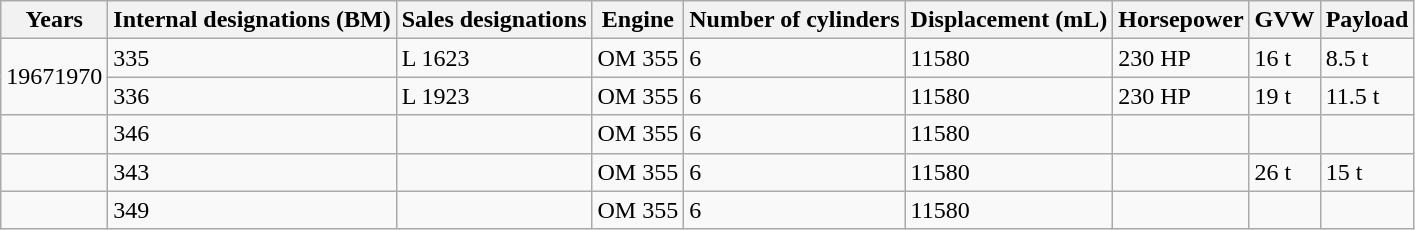<table class="wikitable sortable" style="text-align: left;">
<tr>
<th>Years</th>
<th>Internal designations (BM)</th>
<th>Sales designations</th>
<th>Engine</th>
<th>Number of cylinders</th>
<th>Displacement (mL)</th>
<th>Horsepower</th>
<th>GVW</th>
<th>Payload</th>
</tr>
<tr>
<td rowspan="2">19671970</td>
<td>335</td>
<td>L 1623</td>
<td>OM 355</td>
<td>6</td>
<td>11580</td>
<td>230 HP</td>
<td>16 t</td>
<td>8.5 t</td>
</tr>
<tr>
<td>336</td>
<td>L 1923</td>
<td>OM 355</td>
<td>6</td>
<td>11580</td>
<td>230 HP</td>
<td>19 t</td>
<td>11.5 t</td>
</tr>
<tr>
<td></td>
<td>346</td>
<td></td>
<td>OM 355</td>
<td>6</td>
<td>11580</td>
<td></td>
<td></td>
<td></td>
</tr>
<tr>
<td></td>
<td>343</td>
<td></td>
<td>OM 355</td>
<td>6</td>
<td>11580</td>
<td></td>
<td>26 t</td>
<td>15 t</td>
</tr>
<tr>
<td></td>
<td>349</td>
<td></td>
<td>OM 355</td>
<td>6</td>
<td>11580</td>
<td></td>
<td></td>
<td></td>
</tr>
</table>
